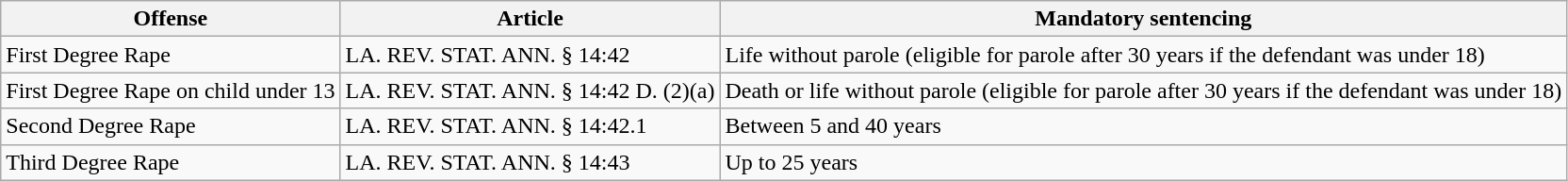<table class="wikitable">
<tr>
<th>Offense</th>
<th>Article</th>
<th>Mandatory sentencing</th>
</tr>
<tr>
<td>First Degree Rape</td>
<td>LA. REV. STAT. ANN. § 14:42</td>
<td>Life without parole (eligible for parole after 30 years if the defendant was under 18)</td>
</tr>
<tr>
<td>First Degree Rape on child under 13</td>
<td>LA. REV. STAT. ANN. § 14:42 D. (2)(a)</td>
<td>Death or life without parole (eligible for parole after 30 years if the defendant was under 18)</td>
</tr>
<tr>
<td>Second Degree Rape</td>
<td>LA. REV. STAT. ANN. § 14:42.1</td>
<td>Between 5 and 40 years</td>
</tr>
<tr>
<td>Third Degree Rape</td>
<td>LA. REV. STAT. ANN. § 14:43</td>
<td>Up to 25 years</td>
</tr>
</table>
